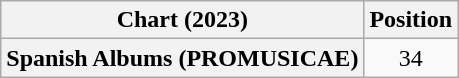<table class="wikitable sortable plainrowheaders" style="text-align:center">
<tr>
<th scope="col">Chart (2023)</th>
<th scope="col">Position</th>
</tr>
<tr>
<th scope="row">Spanish Albums (PROMUSICAE)</th>
<td>34</td>
</tr>
</table>
